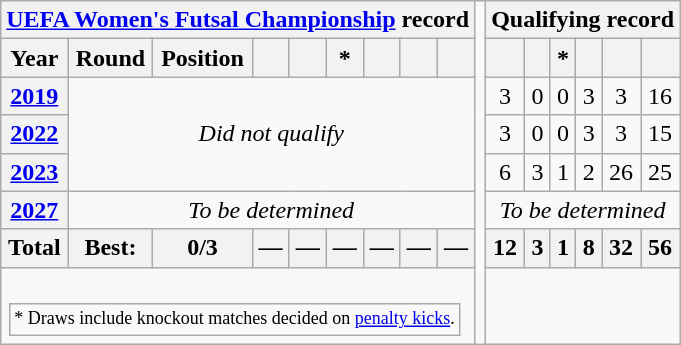<table class="wikitable" style="text-align: center;">
<tr>
<th colspan="9"><a href='#'>UEFA Women's Futsal Championship</a> record</th>
<td rowspan=17></td>
<th colspan=6>Qualifying record</th>
</tr>
<tr>
<th>Year</th>
<th>Round</th>
<th>Position</th>
<th></th>
<th></th>
<th>*</th>
<th></th>
<th></th>
<th></th>
<th></th>
<th></th>
<th>*</th>
<th></th>
<th></th>
<th></th>
</tr>
<tr>
<th> <a href='#'>2019</a></th>
<td colspan="8" rowspan="3"><em>Did not qualify</em></td>
<td>3</td>
<td>0</td>
<td>0</td>
<td>3</td>
<td>3</td>
<td>16</td>
</tr>
<tr>
<th> <a href='#'>2022</a></th>
<td>3</td>
<td>0</td>
<td>0</td>
<td>3</td>
<td>3</td>
<td>15</td>
</tr>
<tr>
<th> <a href='#'>2023</a></th>
<td>6</td>
<td>3</td>
<td>1</td>
<td>2</td>
<td>26</td>
<td>25</td>
</tr>
<tr>
<th> <a href='#'>2027</a></th>
<td colspan="8"><em>To be determined</em></td>
<td colspan=6><em>To be determined</em></td>
</tr>
<tr>
<th>Total</th>
<th>Best:</th>
<th>0/3</th>
<th>—</th>
<th>—</th>
<th>—</th>
<th>—</th>
<th>—</th>
<th>—</th>
<th>12</th>
<th>3</th>
<th>1</th>
<th>8</th>
<th>32</th>
<th>56</th>
</tr>
<tr>
<td colspan="16"><br><table>
<tr>
<td style="font-size:12px">* Draws include knockout matches decided on <a href='#'>penalty kicks</a>.</td>
</tr>
</table>
</td>
</tr>
</table>
